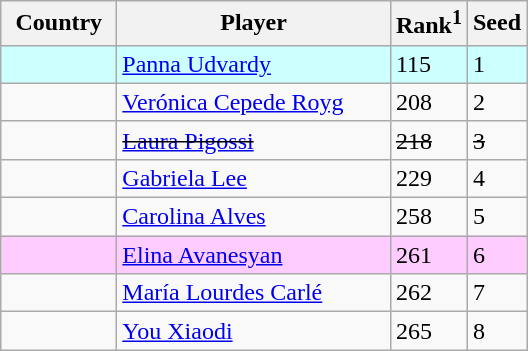<table class="sortable wikitable">
<tr>
<th width="70">Country</th>
<th width="175">Player</th>
<th>Rank<sup>1</sup></th>
<th>Seed</th>
</tr>
<tr bgcolor=#cff>
<td></td>
<td><a href='#'>Panna Udvardy</a></td>
<td>115</td>
<td>1</td>
</tr>
<tr>
<td></td>
<td><a href='#'>Verónica Cepede Royg</a></td>
<td>208</td>
<td>2</td>
</tr>
<tr>
<td><s></s></td>
<td><s><a href='#'>Laura Pigossi</a></s></td>
<td><s>218</s></td>
<td><s>3</s></td>
</tr>
<tr>
<td></td>
<td><a href='#'>Gabriela Lee</a></td>
<td>229</td>
<td>4</td>
</tr>
<tr>
<td></td>
<td><a href='#'>Carolina Alves</a></td>
<td>258</td>
<td>5</td>
</tr>
<tr bgcolor=#fcf>
<td></td>
<td><a href='#'>Elina Avanesyan</a></td>
<td>261</td>
<td>6</td>
</tr>
<tr>
<td></td>
<td><a href='#'>María Lourdes Carlé</a></td>
<td>262</td>
<td>7</td>
</tr>
<tr>
<td></td>
<td><a href='#'>You Xiaodi</a></td>
<td>265</td>
<td>8</td>
</tr>
</table>
